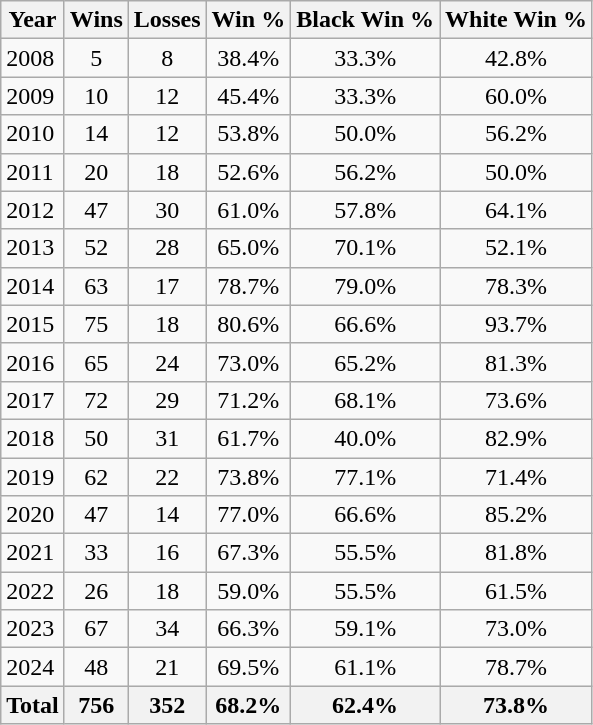<table class="wikitable sortable">
<tr>
<th>Year</th>
<th>Wins</th>
<th>Losses</th>
<th>Win %</th>
<th>Black Win %</th>
<th>White Win %</th>
</tr>
<tr>
<td>2008</td>
<td style="text-align:center;">5</td>
<td style="text-align:center;">8</td>
<td style="text-align:center;">38.4%</td>
<td style="text-align:center;">33.3%</td>
<td style="text-align:center;">42.8%</td>
</tr>
<tr>
<td>2009</td>
<td style="text-align:center;">10</td>
<td style="text-align:center;">12</td>
<td style="text-align:center;">45.4%</td>
<td style="text-align:center;">33.3%</td>
<td style="text-align:center;">60.0%</td>
</tr>
<tr>
<td>2010</td>
<td style="text-align:center;">14</td>
<td style="text-align:center;">12</td>
<td style="text-align:center;">53.8%</td>
<td style="text-align:center;">50.0%</td>
<td style="text-align:center;">56.2%</td>
</tr>
<tr>
<td>2011</td>
<td style="text-align:center;">20</td>
<td style="text-align:center;">18</td>
<td style="text-align:center;">52.6%</td>
<td style="text-align:center;">56.2%</td>
<td style="text-align:center;">50.0%</td>
</tr>
<tr>
<td>2012</td>
<td style="text-align:center;">47</td>
<td style="text-align:center;">30</td>
<td style="text-align:center;">61.0%</td>
<td style="text-align:center;">57.8%</td>
<td style="text-align:center;">64.1%</td>
</tr>
<tr>
<td>2013</td>
<td style="text-align:center;">52</td>
<td style="text-align:center;">28</td>
<td style="text-align:center;">65.0%</td>
<td style="text-align:center;">70.1%</td>
<td style="text-align:center;">52.1%</td>
</tr>
<tr>
<td>2014</td>
<td style="text-align:center;">63</td>
<td style="text-align:center;">17</td>
<td style="text-align:center;">78.7%</td>
<td style="text-align:center;">79.0%</td>
<td style="text-align:center;">78.3%</td>
</tr>
<tr>
<td>2015</td>
<td style="text-align:center;">75</td>
<td style="text-align:center;">18</td>
<td style="text-align:center;">80.6%</td>
<td style="text-align:center;">66.6%</td>
<td style="text-align:center;">93.7%</td>
</tr>
<tr>
<td>2016</td>
<td style="text-align:center;">65</td>
<td style="text-align:center;">24</td>
<td style="text-align:center;">73.0%</td>
<td style="text-align:center;">65.2%</td>
<td style="text-align:center;">81.3%</td>
</tr>
<tr>
<td>2017</td>
<td style="text-align:center;">72</td>
<td style="text-align:center;">29</td>
<td style="text-align:center;">71.2%</td>
<td style="text-align:center;">68.1%</td>
<td style="text-align:center;">73.6%</td>
</tr>
<tr>
<td>2018</td>
<td style="text-align:center;">50</td>
<td style="text-align:center;">31</td>
<td style="text-align:center;">61.7%</td>
<td style="text-align:center;">40.0%</td>
<td style="text-align:center;">82.9%</td>
</tr>
<tr>
<td>2019</td>
<td style="text-align:center;">62</td>
<td style="text-align:center;">22</td>
<td style="text-align:center;">73.8%</td>
<td style="text-align:center;">77.1%</td>
<td style="text-align:center;">71.4%</td>
</tr>
<tr>
<td>2020</td>
<td style="text-align:center;">47</td>
<td style="text-align:center;">14</td>
<td style="text-align:center;">77.0%</td>
<td style="text-align:center;">66.6%</td>
<td style="text-align:center;">85.2%</td>
</tr>
<tr>
<td>2021</td>
<td style="text-align:center;">33</td>
<td style="text-align:center;">16</td>
<td style="text-align:center;">67.3%</td>
<td style="text-align:center;">55.5%</td>
<td style="text-align:center;">81.8%</td>
</tr>
<tr>
<td>2022</td>
<td style="text-align:center;">26</td>
<td style="text-align:center;">18</td>
<td style="text-align:center;">59.0%</td>
<td style="text-align:center;">55.5%</td>
<td style="text-align:center;">61.5%</td>
</tr>
<tr>
<td>2023</td>
<td style="text-align:center;">67</td>
<td style="text-align:center;">34</td>
<td style="text-align:center;">66.3%</td>
<td style="text-align:center;">59.1%</td>
<td style="text-align:center;">73.0%</td>
</tr>
<tr>
<td>2024</td>
<td style="text-align:center;">48</td>
<td style="text-align:center;">21</td>
<td style="text-align:center;">69.5%</td>
<td style="text-align:center;">61.1%</td>
<td style="text-align:center;">78.7%</td>
</tr>
<tr>
<th>Total</th>
<th>756</th>
<th>352</th>
<th>68.2%</th>
<th>62.4%</th>
<th>73.8%</th>
</tr>
</table>
